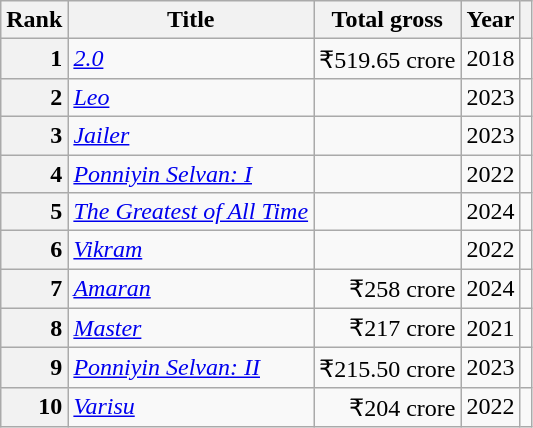<table class="wikitable sortable plainrowheaders">
<tr>
<th scope="col">Rank</th>
<th scope="col">Title</th>
<th scope="col">Total gross</th>
<th scope="col">Year</th>
<th scope="col" class="unsortable"></th>
</tr>
<tr>
<th scope="row" style="text-align:right">1</th>
<td><em><a href='#'>2.0</a></em></td>
<td align="right">₹519.65 crore</td>
<td style="text-align:center;">2018</td>
<td style="text-align:center;"></td>
</tr>
<tr>
<th scope="row" style="text-align:right">2</th>
<td><em><a href='#'>Leo</a></em></td>
<td align="right"></td>
<td style="text-align:center;">2023</td>
<td style="text-align:center;"></td>
</tr>
<tr>
<th scope="row" style="text-align:right">3</th>
<td><em><a href='#'>Jailer</a></em></td>
<td align="right"></td>
<td style="text-align:center;">2023</td>
<td style="text-align:center;"></td>
</tr>
<tr>
<th scope="row" style="text-align:right">4</th>
<td><em><a href='#'>Ponniyin Selvan: I</a></em></td>
<td align="right"></td>
<td style="text-align:center;">2022</td>
<td style="text-align:center;"></td>
</tr>
<tr>
<th scope="row" style="text-align:right">5</th>
<td><em><a href='#'>The Greatest of All Time</a></em></td>
<td align="right"></td>
<td style="text-align:center;">2024</td>
<td style="text-align:center;"></td>
</tr>
<tr>
<th scope="row" style="text-align:right">6</th>
<td><em><a href='#'>Vikram</a></em></td>
<td align="right"></td>
<td style="text-align:center;">2022</td>
<td style="text-align:center;"></td>
</tr>
<tr>
<th scope="row" style="text-align:right">7</th>
<td><em><a href='#'>Amaran</a></em></td>
<td align="right">₹258 crore</td>
<td style="text-align:center;">2024</td>
<td style="text-align:center;"></td>
</tr>
<tr>
<th scope="row" style="text-align:right">8</th>
<td><em><a href='#'>Master</a></em></td>
<td align="right">₹217 crore</td>
<td style="text-align:center;">2021</td>
<td style="text-align:center;"></td>
</tr>
<tr>
<th scope="row" style="text-align:right">9</th>
<td><em><a href='#'>Ponniyin Selvan: II</a></em></td>
<td align="right">₹215.50 crore</td>
<td style="text-align:center;">2023</td>
<td style="text-align:center;"></td>
</tr>
<tr>
<th scope="row" style="text-align:right">10</th>
<td><em><a href='#'>Varisu</a></em></td>
<td align="right">₹204 crore</td>
<td style="text-align:center;">2022</td>
<td style="text-align:center;"></td>
</tr>
</table>
